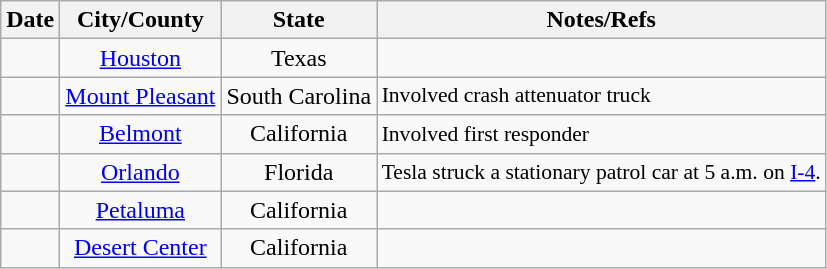<table class="wikitable sortable" style="font-size:100%;text-align:center;">
<tr>
<th>Date</th>
<th>City/County</th>
<th>State</th>
<th class="unsortable">Notes/Refs</th>
</tr>
<tr>
<td></td>
<td><a href='#'>Houston</a></td>
<td>Texas</td>
<td style="font-size:90%;text-align:left;"></td>
</tr>
<tr>
<td></td>
<td><a href='#'>Mount Pleasant</a></td>
<td>South Carolina</td>
<td style="font-size:90%;text-align:left;">Involved crash attenuator truck</td>
</tr>
<tr>
<td></td>
<td><a href='#'>Belmont</a></td>
<td>California</td>
<td style="font-size:90%;text-align:left;">Involved first responder</td>
</tr>
<tr>
<td></td>
<td><a href='#'>Orlando</a></td>
<td>Florida</td>
<td style="font-size:90%;text-align:left;">Tesla struck a stationary patrol car at 5 a.m. on <a href='#'>I-4</a>.</td>
</tr>
<tr>
<td></td>
<td><a href='#'>Petaluma</a></td>
<td>California</td>
<td style="font-size:90%;text-align:left;"></td>
</tr>
<tr>
<td></td>
<td><a href='#'>Desert Center</a></td>
<td>California</td>
<td style="font-size:90%;text-align:left;"></td>
</tr>
</table>
